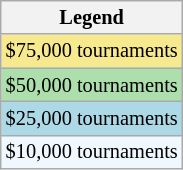<table class="wikitable" style="font-size:85%;">
<tr>
<th>Legend</th>
</tr>
<tr style="background:#f7e98e;">
<td>$75,000 tournaments</td>
</tr>
<tr style="background:#addfad;">
<td>$50,000 tournaments</td>
</tr>
<tr style="background:lightblue;">
<td>$25,000 tournaments</td>
</tr>
<tr style="background:#f0f8ff;">
<td>$10,000 tournaments</td>
</tr>
</table>
